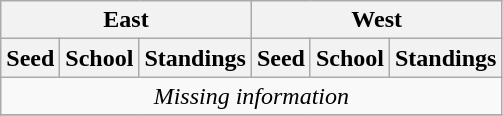<table class="wikitable">
<tr>
<th colspan=3>East</th>
<th colspan=3>West</th>
</tr>
<tr>
<th>Seed</th>
<th>School</th>
<th>Standings</th>
<th>Seed</th>
<th>School</th>
<th>Standings</th>
</tr>
<tr align=center>
<td colspan=6><em>Missing information</em></td>
</tr>
<tr>
</tr>
</table>
